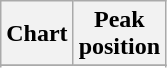<table class="wikitable sortable plainrowheaders" style="text-align:center">
<tr>
<th scope="col">Chart</th>
<th scope="col">Peak<br>position</th>
</tr>
<tr>
</tr>
<tr>
</tr>
<tr>
</tr>
<tr>
</tr>
<tr>
</tr>
</table>
